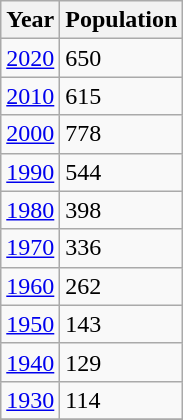<table class="wikitable">
<tr>
<th>Year</th>
<th>Population</th>
</tr>
<tr>
<td><a href='#'>2020</a></td>
<td>650</td>
</tr>
<tr>
<td><a href='#'>2010</a></td>
<td>615</td>
</tr>
<tr>
<td><a href='#'>2000</a></td>
<td>778</td>
</tr>
<tr>
<td><a href='#'>1990</a></td>
<td>544</td>
</tr>
<tr>
<td><a href='#'>1980</a></td>
<td>398</td>
</tr>
<tr>
<td><a href='#'>1970</a></td>
<td>336</td>
</tr>
<tr>
<td><a href='#'>1960</a></td>
<td>262</td>
</tr>
<tr>
<td><a href='#'>1950</a></td>
<td>143</td>
</tr>
<tr>
<td><a href='#'>1940</a></td>
<td>129</td>
</tr>
<tr>
<td><a href='#'>1930</a></td>
<td>114</td>
</tr>
<tr>
</tr>
</table>
